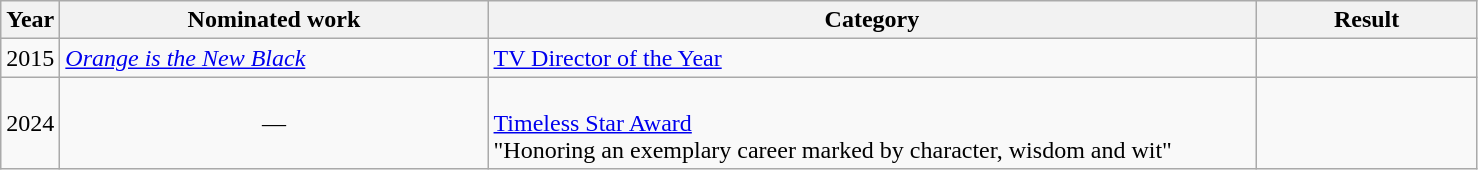<table class=wikitable>
<tr>
<th width=4%>Year</th>
<th width=29%>Nominated work</th>
<th width=52%>Category</th>
<th width=15%>Result</th>
</tr>
<tr>
<td align=center>2015</td>
<td><em><a href='#'>Orange is the New Black</a></em></td>
<td><a href='#'>TV Director of the Year</a></td>
<td></td>
</tr>
<tr>
<td align=center>2024</td>
<td align=center>—</td>
<td><br><a href='#'>Timeless Star Award</a> <br>"Honoring an exemplary career marked by character, wisdom and wit"</td>
<td></td>
</tr>
</table>
